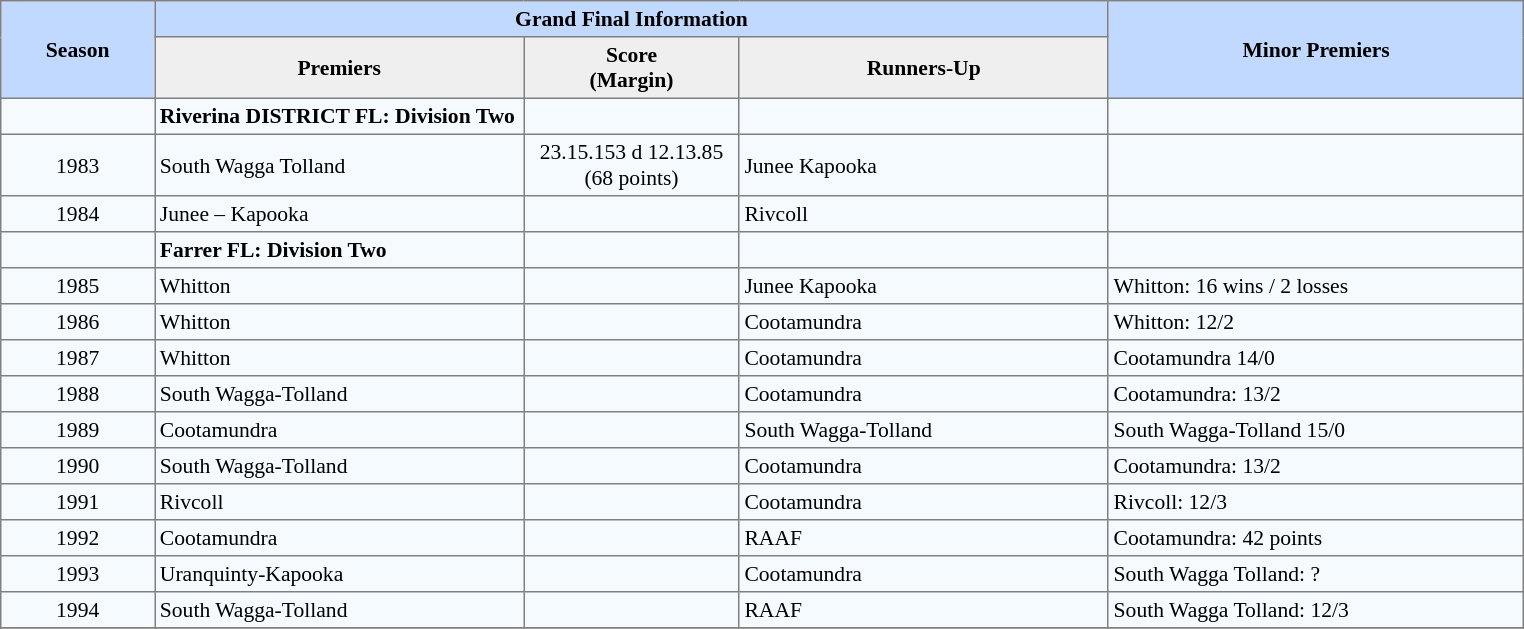<table border=1 style="border-collapse:collapse; font-size:90%;" cellpadding=3 cellspacing=0>
<tr style="background:#c1d8ff;">
<th rowspan="2" style="width:10%;">Season</th>
<th colspan="3">Grand Final Information</th>
<th rowspan="2" style="width:27%;">Minor Premiers</th>
</tr>
<tr style="background:#efefef;">
<th style="width:24%;">Premiers</th>
<th style="width:14%;">Score<br>(Margin)</th>
<th style="width:24%;">Runners-Up</th>
</tr>
<tr style="text-align:center; background:#f5faff;">
<td></td>
<td align=left><strong>Riverina DISTRICT FL: Division Two</strong></td>
<td></td>
<td align=left></td>
<td align=left></td>
</tr>
<tr style="text-align:center; background:#f5faff;">
<td>1983</td>
<td align=left>South Wagga Tolland</td>
<td>23.15.153 d 12.13.85<br>(68 points)</td>
<td align=left>Junee Kapooka</td>
<td align=left></td>
</tr>
<tr style="text-align:center; background:#f5faff;">
<td>1984</td>
<td align=left>Junee – Kapooka</td>
<td></td>
<td align=left>Rivcoll</td>
<td align=left></td>
</tr>
<tr style="text-align:center; background:#f5faff;">
<td></td>
<td align=left><strong>Farrer FL: Division Two</strong></td>
<td></td>
<td align=left></td>
<td align=left></td>
</tr>
<tr style="text-align:center; background:#f5faff;">
<td>1985</td>
<td align=left>Whitton</td>
<td></td>
<td align=left>Junee Kapooka</td>
<td align=left>Whitton: 16 wins / 2 losses</td>
</tr>
<tr style="text-align:center; background:#f5faff;">
<td>1986</td>
<td align=left>Whitton</td>
<td></td>
<td align=left>Cootamundra</td>
<td align=left>Whitton: 12/2</td>
</tr>
<tr style="text-align:center; background:#f5faff;">
<td>1987</td>
<td align=left>Whitton</td>
<td></td>
<td align=left>Cootamundra</td>
<td align=left>Cootamundra 14/0</td>
</tr>
<tr style="text-align:center; background:#f5faff;">
<td>1988</td>
<td align=left>South Wagga-Tolland</td>
<td></td>
<td align=left>Cootamundra</td>
<td align=left>Cootamundra: 13/2</td>
</tr>
<tr style="text-align:center; background:#f5faff;">
<td>1989</td>
<td align=left>Cootamundra</td>
<td></td>
<td align=left>South Wagga-Tolland</td>
<td align=left>South Wagga-Tolland 15/0</td>
</tr>
<tr style="text-align:center; background:#f5faff;">
<td>1990</td>
<td align=left>South Wagga-Tolland</td>
<td></td>
<td align=left>Cootamundra</td>
<td align=left>Cootamundra: 13/2</td>
</tr>
<tr style="text-align:center; background:#f5faff;">
<td>1991</td>
<td align=left>Rivcoll</td>
<td></td>
<td align=left>Cootamundra</td>
<td align=left>Rivcoll: 12/3</td>
</tr>
<tr style="text-align:center; background:#f5faff;">
<td>1992</td>
<td align=left>Cootamundra</td>
<td></td>
<td align=left>RAAF</td>
<td align=left>Cootamundra: 42 points</td>
</tr>
<tr style="text-align:center; background:#f5faff;">
<td>1993</td>
<td align=left>Uranquinty-Kapooka</td>
<td></td>
<td align=left>Cootamundra</td>
<td align=left>South Wagga Tolland: ?</td>
</tr>
<tr style="text-align:center; background:#f5faff;">
<td>1994</td>
<td align=left>South Wagga-Tolland</td>
<td></td>
<td align=left>RAAF</td>
<td align=left>South Wagga Tolland: 12/3</td>
</tr>
<tr style="text-align:center; background:#f5faff;">
</tr>
</table>
